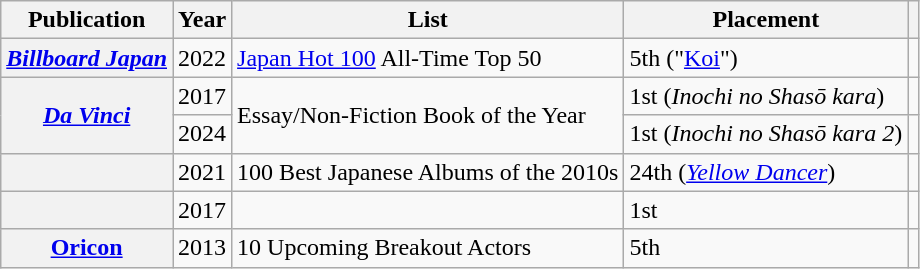<table class="wikitable sortable plainrowheaders" style="text-align:left;" id="listicles">
<tr>
<th scope="col">Publication</th>
<th scope="col">Year</th>
<th scope="col">List</th>
<th scope="col">Placement</th>
<th scope="col" class="unsortable"></th>
</tr>
<tr>
<th scope="row" rowspan="1"><em><a href='#'>Billboard Japan</a></em></th>
<td>2022</td>
<td><a href='#'>Japan Hot 100</a> All-Time Top 50</td>
<td>5th ("<a href='#'>Koi</a>")</td>
<td style="text-align:center;"></td>
</tr>
<tr>
<th scope="row" rowspan="2"><em><a href='#'>Da Vinci</a></em></th>
<td>2017</td>
<td rowspan="2">Essay/Non-Fiction Book of the Year</td>
<td>1st (<em>Inochi no Shasō kara</em>)</td>
<td style="text-align:center;"></td>
</tr>
<tr>
<td>2024</td>
<td>1st (<em>Inochi no Shasō kara 2</em>)</td>
<td style="text-align:center;"></td>
</tr>
<tr>
<th scope="row" rowspan="1"></th>
<td>2021</td>
<td>100 Best Japanese Albums of the 2010s</td>
<td>24th (<em><a href='#'>Yellow Dancer</a></em>)</td>
<td style="text-align:center;"></td>
</tr>
<tr>
<th scope="row" rowspan="1"></th>
<td>2017</td>
<td rowspan="1"></td>
<td>1st</td>
<td style="text-align:center;"></td>
</tr>
<tr>
<th scope="row"><a href='#'>Oricon</a></th>
<td>2013</td>
<td>10 Upcoming Breakout Actors</td>
<td>5th</td>
<td style="text-align:center;"></td>
</tr>
</table>
